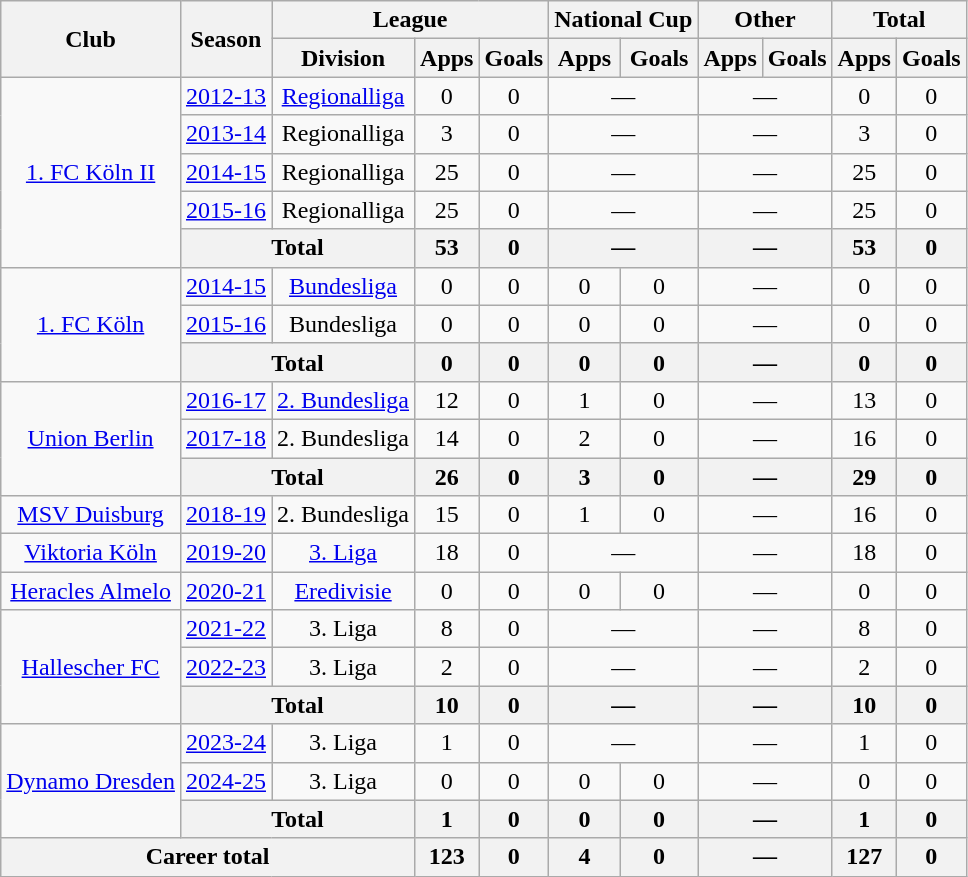<table class="wikitable" style="text-align:center">
<tr>
<th rowspan="2">Club</th>
<th rowspan="2">Season</th>
<th colspan="3">League</th>
<th colspan="2">National Cup</th>
<th colspan="2">Other</th>
<th colspan="2">Total</th>
</tr>
<tr>
<th>Division</th>
<th>Apps</th>
<th>Goals</th>
<th>Apps</th>
<th>Goals</th>
<th>Apps</th>
<th>Goals</th>
<th>Apps</th>
<th>Goals</th>
</tr>
<tr>
<td rowspan="5"><a href='#'>1. FC Köln II</a></td>
<td><a href='#'>2012-13</a></td>
<td><a href='#'>Regionalliga</a></td>
<td>0</td>
<td>0</td>
<td colspan="2">—</td>
<td colspan="2">—</td>
<td>0</td>
<td>0</td>
</tr>
<tr>
<td><a href='#'>2013-14</a></td>
<td>Regionalliga</td>
<td>3</td>
<td>0</td>
<td colspan="2">—</td>
<td colspan="2">—</td>
<td>3</td>
<td>0</td>
</tr>
<tr>
<td><a href='#'>2014-15</a></td>
<td>Regionalliga</td>
<td>25</td>
<td>0</td>
<td colspan="2">—</td>
<td colspan="2">—</td>
<td>25</td>
<td>0</td>
</tr>
<tr>
<td><a href='#'>2015-16</a></td>
<td>Regionalliga</td>
<td>25</td>
<td>0</td>
<td colspan="2">—</td>
<td colspan="2">—</td>
<td>25</td>
<td>0</td>
</tr>
<tr>
<th colspan="2">Total</th>
<th>53</th>
<th>0</th>
<th colspan="2">—</th>
<th colspan="2">—</th>
<th>53</th>
<th>0</th>
</tr>
<tr>
<td rowspan="3"><a href='#'>1. FC Köln</a></td>
<td><a href='#'>2014-15</a></td>
<td><a href='#'>Bundesliga</a></td>
<td>0</td>
<td>0</td>
<td>0</td>
<td>0</td>
<td colspan="2">—</td>
<td>0</td>
<td>0</td>
</tr>
<tr>
<td><a href='#'>2015-16</a></td>
<td>Bundesliga</td>
<td>0</td>
<td>0</td>
<td>0</td>
<td>0</td>
<td colspan="2">—</td>
<td>0</td>
<td>0</td>
</tr>
<tr>
<th colspan="2">Total</th>
<th>0</th>
<th>0</th>
<th>0</th>
<th>0</th>
<th colspan="2">—</th>
<th>0</th>
<th>0</th>
</tr>
<tr>
<td rowspan="3"><a href='#'>Union Berlin</a></td>
<td><a href='#'>2016-17</a></td>
<td><a href='#'>2. Bundesliga</a></td>
<td>12</td>
<td>0</td>
<td>1</td>
<td>0</td>
<td colspan="2">—</td>
<td>13</td>
<td>0</td>
</tr>
<tr>
<td><a href='#'>2017-18</a></td>
<td>2. Bundesliga</td>
<td>14</td>
<td>0</td>
<td>2</td>
<td>0</td>
<td colspan="2">—</td>
<td>16</td>
<td>0</td>
</tr>
<tr>
<th colspan="2">Total</th>
<th>26</th>
<th>0</th>
<th>3</th>
<th>0</th>
<th colspan="2">—</th>
<th>29</th>
<th>0</th>
</tr>
<tr>
<td><a href='#'>MSV Duisburg</a></td>
<td><a href='#'>2018-19</a></td>
<td>2. Bundesliga</td>
<td>15</td>
<td>0</td>
<td>1</td>
<td>0</td>
<td colspan="2">—</td>
<td>16</td>
<td>0</td>
</tr>
<tr>
<td><a href='#'>Viktoria Köln</a></td>
<td><a href='#'>2019-20</a></td>
<td><a href='#'>3. Liga</a></td>
<td>18</td>
<td>0</td>
<td colspan="2">—</td>
<td colspan="2">—</td>
<td>18</td>
<td>0</td>
</tr>
<tr>
<td><a href='#'>Heracles Almelo</a></td>
<td><a href='#'>2020-21</a></td>
<td><a href='#'>Eredivisie</a></td>
<td>0</td>
<td>0</td>
<td>0</td>
<td>0</td>
<td colspan="2">—</td>
<td>0</td>
<td>0</td>
</tr>
<tr>
<td rowspan="3"><a href='#'>Hallescher FC</a></td>
<td><a href='#'>2021-22</a></td>
<td>3. Liga</td>
<td>8</td>
<td>0</td>
<td colspan="2">—</td>
<td colspan="2">—</td>
<td>8</td>
<td>0</td>
</tr>
<tr>
<td><a href='#'>2022-23</a></td>
<td>3. Liga</td>
<td>2</td>
<td>0</td>
<td colspan="2">—</td>
<td colspan="2">—</td>
<td>2</td>
<td>0</td>
</tr>
<tr>
<th colspan="2">Total</th>
<th>10</th>
<th>0</th>
<th colspan="2">—</th>
<th colspan="2">—</th>
<th>10</th>
<th>0</th>
</tr>
<tr>
<td rowspan="3"><a href='#'>Dynamo Dresden</a></td>
<td><a href='#'>2023-24</a></td>
<td>3. Liga</td>
<td>1</td>
<td>0</td>
<td colspan="2">—</td>
<td colspan="2">—</td>
<td>1</td>
<td>0</td>
</tr>
<tr>
<td><a href='#'>2024-25</a></td>
<td>3. Liga</td>
<td>0</td>
<td>0</td>
<td>0</td>
<td>0</td>
<td colspan="2">—</td>
<td>0</td>
<td>0</td>
</tr>
<tr>
<th colspan="2">Total</th>
<th>1</th>
<th>0</th>
<th>0</th>
<th>0</th>
<th colspan="2">—</th>
<th>1</th>
<th>0</th>
</tr>
<tr>
<th colspan="3">Career total</th>
<th>123</th>
<th>0</th>
<th>4</th>
<th>0</th>
<th colspan="2">—</th>
<th>127</th>
<th>0</th>
</tr>
</table>
